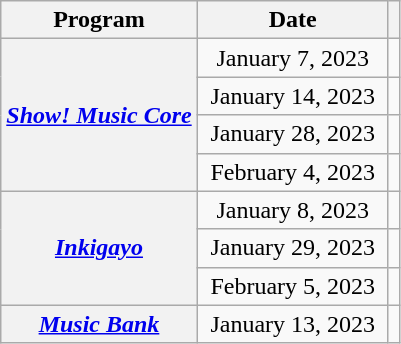<table class="wikitable plainrowheaders sortable" style="text-align:center;">
<tr>
<th scope="col">Program</th>
<th width="120" scope="col">Date</th>
<th scope="col" class="unsortable"></th>
</tr>
<tr>
<th rowspan="4" scope="row"><em><a href='#'>Show! Music Core</a></em></th>
<td>January 7, 2023</td>
<td style="text-align:center"></td>
</tr>
<tr>
<td>January 14, 2023</td>
<td style="text-align:center"></td>
</tr>
<tr>
<td>January 28, 2023</td>
<td style="text-align:center"></td>
</tr>
<tr>
<td>February 4, 2023</td>
<td style="text-align:center"></td>
</tr>
<tr>
<th rowspan="3" scope="row"><em><a href='#'>Inkigayo</a></em></th>
<td>January 8, 2023</td>
<td style="text-align:center"></td>
</tr>
<tr>
<td>January 29, 2023</td>
<td style="text-align:center"></td>
</tr>
<tr>
<td>February 5, 2023</td>
<td style="text-align:center"></td>
</tr>
<tr>
<th scope="row"><em><a href='#'>Music Bank</a></em></th>
<td>January 13, 2023</td>
<td style="text-align:center"></td>
</tr>
</table>
